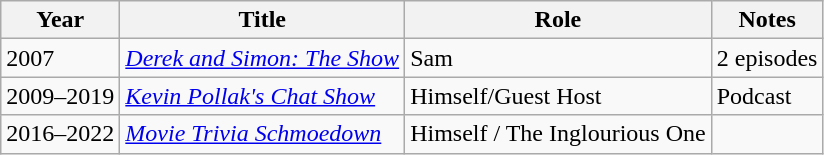<table class="wikitable sortable">
<tr>
<th>Year</th>
<th>Title</th>
<th>Role</th>
<th class="unsortable">Notes</th>
</tr>
<tr>
<td>2007</td>
<td><em><a href='#'>Derek and Simon: The Show</a></em></td>
<td>Sam</td>
<td>2 episodes</td>
</tr>
<tr>
<td>2009–2019</td>
<td><em><a href='#'>Kevin Pollak's Chat Show</a></em></td>
<td>Himself/Guest Host</td>
<td>Podcast</td>
</tr>
<tr>
<td>2016–2022</td>
<td><a href='#'><em>Movie Trivia Schmoedown</em></a></td>
<td>Himself / The Inglourious One</td>
<td></td>
</tr>
</table>
